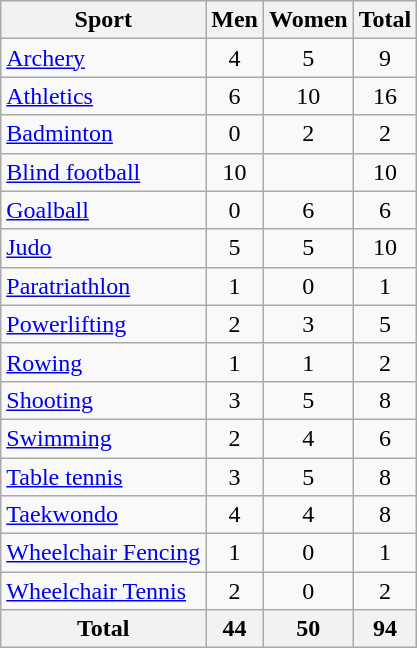<table class="wikitable sortable"style="text-align:center;">
<tr>
<th>Sport</th>
<th>Men</th>
<th>Women</th>
<th>Total</th>
</tr>
<tr>
<td align=left><a href='#'>Archery</a></td>
<td>4</td>
<td>5</td>
<td>9</td>
</tr>
<tr>
<td align=left><a href='#'>Athletics</a></td>
<td>6</td>
<td>10</td>
<td>16</td>
</tr>
<tr>
<td align=left><a href='#'>Badminton</a></td>
<td>0</td>
<td>2</td>
<td>2</td>
</tr>
<tr>
<td align=left><a href='#'>Blind football</a></td>
<td>10</td>
<td></td>
<td>10</td>
</tr>
<tr>
<td align=left><a href='#'>Goalball</a></td>
<td>0</td>
<td>6</td>
<td>6</td>
</tr>
<tr>
<td align=left><a href='#'>Judo</a></td>
<td>5</td>
<td>5</td>
<td>10</td>
</tr>
<tr>
<td align=left><a href='#'>Paratriathlon</a></td>
<td>1</td>
<td>0</td>
<td>1</td>
</tr>
<tr>
<td align=left><a href='#'>Powerlifting</a></td>
<td>2</td>
<td>3</td>
<td>5</td>
</tr>
<tr>
<td align=left><a href='#'>Rowing</a></td>
<td>1</td>
<td>1</td>
<td>2</td>
</tr>
<tr>
<td align=left><a href='#'>Shooting</a></td>
<td>3</td>
<td>5</td>
<td>8</td>
</tr>
<tr>
<td align=left><a href='#'>Swimming</a></td>
<td>2</td>
<td>4</td>
<td>6</td>
</tr>
<tr>
<td align=left><a href='#'>Table tennis</a></td>
<td>3</td>
<td>5</td>
<td>8</td>
</tr>
<tr>
<td align=left><a href='#'>Taekwondo</a></td>
<td>4</td>
<td>4</td>
<td>8</td>
</tr>
<tr>
<td align=left><a href='#'>Wheelchair Fencing</a></td>
<td>1</td>
<td>0</td>
<td>1</td>
</tr>
<tr>
<td align=left><a href='#'>Wheelchair Tennis</a></td>
<td>2</td>
<td>0</td>
<td>2</td>
</tr>
<tr>
<th>Total</th>
<th>44</th>
<th>50</th>
<th>94</th>
</tr>
</table>
